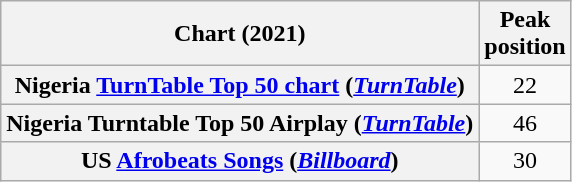<table class="wikitable sortable plainrowheaders" style="text-align:center">
<tr>
<th scope="col">Chart (2021)</th>
<th scope="col">Peak<br>position</th>
</tr>
<tr>
<th scope="row">Nigeria <a href='#'>TurnTable Top 50 chart</a> (<em><a href='#'>TurnTable</a></em>)</th>
<td>22</td>
</tr>
<tr>
<th scope="row">Nigeria Turntable Top 50 Airplay (<em><a href='#'>TurnTable</a></em>)</th>
<td>46</td>
</tr>
<tr>
<th scope="row">US <a href='#'>Afrobeats Songs</a> (<em><a href='#'>Billboard</a></em>)</th>
<td>30</td>
</tr>
</table>
